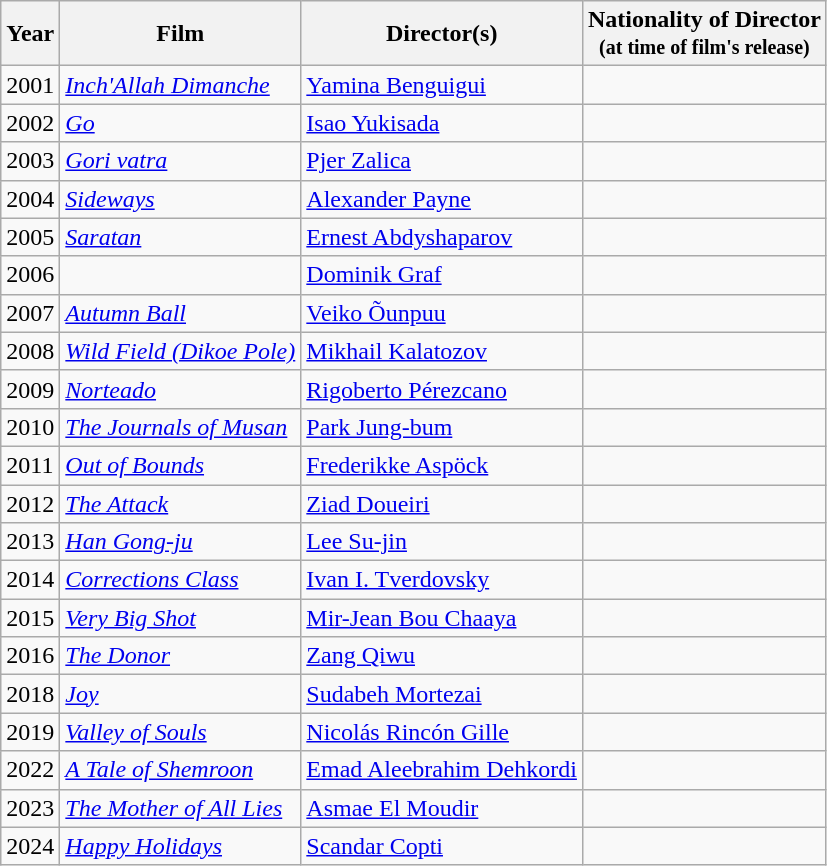<table class="wikitable sortable">
<tr>
<th>Year</th>
<th>Film</th>
<th>Director(s)</th>
<th>Nationality of Director<br><small>(at time of film's release)</small></th>
</tr>
<tr>
<td>2001</td>
<td><em><a href='#'>Inch'Allah Dimanche</a></em></td>
<td><a href='#'>Yamina Benguigui</a></td>
<td></td>
</tr>
<tr>
<td>2002</td>
<td><em><a href='#'>Go</a></em></td>
<td><a href='#'>Isao Yukisada</a></td>
<td></td>
</tr>
<tr>
<td>2003</td>
<td><em><a href='#'>Gori vatra</a></em></td>
<td><a href='#'>Pjer Zalica</a></td>
<td></td>
</tr>
<tr>
<td>2004</td>
<td><em><a href='#'>Sideways</a></em> </td>
<td><a href='#'>Alexander Payne</a></td>
<td></td>
</tr>
<tr>
<td>2005</td>
<td><em><a href='#'>Saratan</a></em> </td>
<td><a href='#'>Ernest Abdyshaparov</a></td>
<td></td>
</tr>
<tr>
<td>2006</td>
<td><em></em> </td>
<td><a href='#'>Dominik Graf</a></td>
<td></td>
</tr>
<tr>
<td>2007</td>
<td><em><a href='#'>Autumn Ball</a></em> </td>
<td><a href='#'>Veiko Õunpuu</a></td>
<td></td>
</tr>
<tr>
<td>2008</td>
<td><em><a href='#'>Wild Field (Dikoe Pole)</a></em> </td>
<td><a href='#'>Mikhail Kalatozov</a></td>
<td></td>
</tr>
<tr>
<td>2009</td>
<td><em><a href='#'>Norteado</a></em> </td>
<td><a href='#'>Rigoberto Pérezcano</a></td>
<td></td>
</tr>
<tr>
<td>2010</td>
<td><em><a href='#'>The Journals of Musan</a></em> </td>
<td><a href='#'>Park Jung-bum</a></td>
<td></td>
</tr>
<tr>
<td>2011</td>
<td><em><a href='#'>Out of Bounds</a></em> </td>
<td><a href='#'>Frederikke Aspöck</a></td>
<td></td>
</tr>
<tr>
<td>2012</td>
<td><em><a href='#'>The Attack</a></em> </td>
<td><a href='#'>Ziad Doueiri</a></td>
<td></td>
</tr>
<tr>
<td>2013</td>
<td><em><a href='#'>Han Gong-ju</a></em></td>
<td><a href='#'>Lee Su-jin</a></td>
<td></td>
</tr>
<tr>
<td>2014</td>
<td><em><a href='#'>Corrections Class</a></em> </td>
<td><a href='#'>Ivan I. Tverdovsky</a></td>
<td> </td>
</tr>
<tr>
<td>2015</td>
<td><em><a href='#'>Very Big Shot</a></em></td>
<td><a href='#'>Mir-Jean Bou Chaaya</a></td>
<td></td>
</tr>
<tr>
<td>2016</td>
<td><em><a href='#'>The Donor</a></em></td>
<td><a href='#'>Zang Qiwu</a></td>
<td></td>
</tr>
<tr>
<td>2018</td>
<td><em><a href='#'>Joy</a></em></td>
<td><a href='#'>Sudabeh Mortezai</a></td>
<td> </td>
</tr>
<tr>
<td>2019</td>
<td><em><a href='#'>Valley of Souls</a></em></td>
<td><a href='#'>Nicolás Rincón Gille</a></td>
<td></td>
</tr>
<tr>
<td>2022</td>
<td><em><a href='#'>A Tale of Shemroon</a></em></td>
<td><a href='#'>Emad Aleebrahim Dehkordi</a></td>
<td></td>
</tr>
<tr>
<td>2023</td>
<td><em><a href='#'>The Mother of All Lies</a></em></td>
<td><a href='#'>Asmae El Moudir</a></td>
<td></td>
</tr>
<tr>
<td>2024</td>
<td><em><a href='#'>Happy Holidays</a></em></td>
<td><a href='#'>Scandar Copti</a></td>
<td></td>
</tr>
</table>
